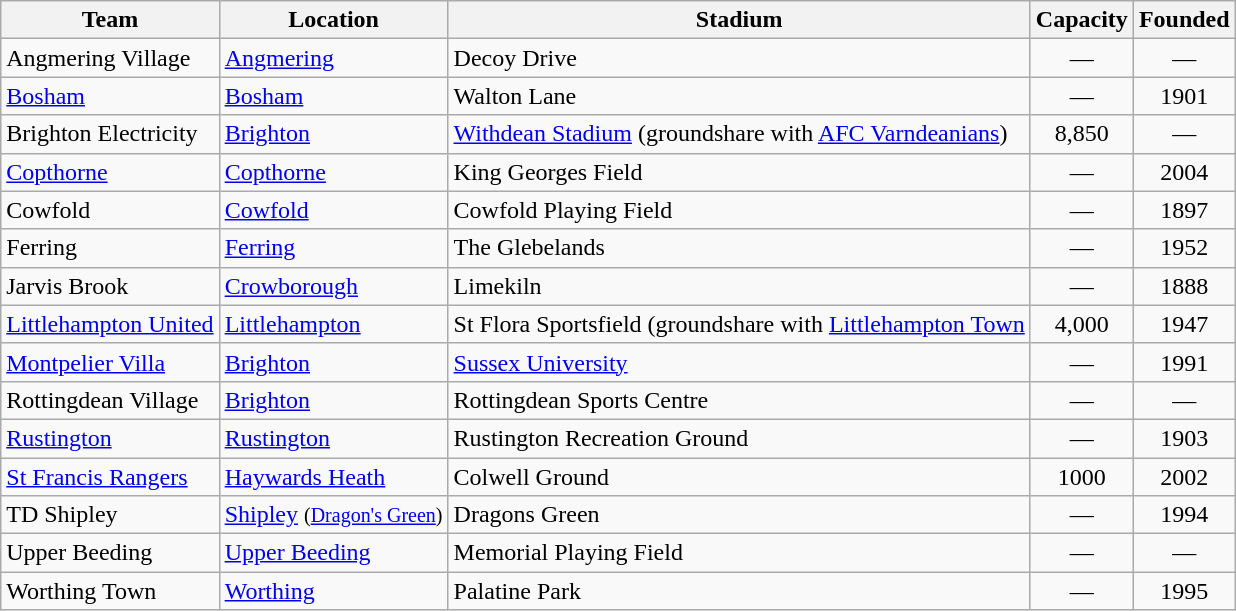<table class="wikitable sortable">
<tr>
<th>Team</th>
<th>Location</th>
<th>Stadium</th>
<th>Capacity</th>
<th>Founded</th>
</tr>
<tr>
<td>Angmering Village</td>
<td><a href='#'>Angmering</a></td>
<td>Decoy Drive</td>
<td align="center">—</td>
<td align="center">—</td>
</tr>
<tr>
<td><a href='#'>Bosham</a></td>
<td><a href='#'>Bosham</a></td>
<td>Walton Lane</td>
<td align="center">—</td>
<td align="center">1901</td>
</tr>
<tr>
<td>Brighton Electricity</td>
<td><a href='#'>Brighton</a> </td>
<td><a href='#'>Withdean Stadium</a> (groundshare with <a href='#'>AFC Varndeanians</a>)</td>
<td align="center">8,850</td>
<td align="center">—</td>
</tr>
<tr>
<td><a href='#'>Copthorne</a></td>
<td><a href='#'>Copthorne</a></td>
<td>King Georges Field</td>
<td align="center">—</td>
<td align="center">2004</td>
</tr>
<tr>
<td>Cowfold</td>
<td><a href='#'>Cowfold</a></td>
<td>Cowfold Playing Field</td>
<td align="center">—</td>
<td align="center">1897</td>
</tr>
<tr>
<td>Ferring</td>
<td><a href='#'>Ferring</a></td>
<td>The Glebelands</td>
<td align="center">—</td>
<td align="center">1952</td>
</tr>
<tr>
<td>Jarvis Brook</td>
<td><a href='#'>Crowborough</a></td>
<td>Limekiln</td>
<td align="center">—</td>
<td align="center">1888</td>
</tr>
<tr>
<td><a href='#'>Littlehampton United</a></td>
<td><a href='#'>Littlehampton</a></td>
<td>St Flora Sportsfield (groundshare with <a href='#'>Littlehampton Town</a></td>
<td align="center">4,000</td>
<td align="center">1947</td>
</tr>
<tr>
<td><a href='#'>Montpelier Villa</a></td>
<td><a href='#'>Brighton</a> </td>
<td><a href='#'>Sussex University</a></td>
<td align="center">—</td>
<td align="center">1991</td>
</tr>
<tr>
<td>Rottingdean Village</td>
<td><a href='#'>Brighton</a> </td>
<td>Rottingdean Sports Centre</td>
<td align="center">—</td>
<td align="center">—</td>
</tr>
<tr>
<td><a href='#'>Rustington</a></td>
<td><a href='#'>Rustington</a></td>
<td>Rustington Recreation Ground</td>
<td align="center">—</td>
<td align="center">1903</td>
</tr>
<tr>
<td><a href='#'>St Francis Rangers</a></td>
<td><a href='#'>Haywards Heath</a></td>
<td>Colwell Ground</td>
<td align="center">1000</td>
<td align="center">2002</td>
</tr>
<tr>
<td>TD Shipley</td>
<td><a href='#'>Shipley</a> <small>(<a href='#'>Dragon's Green</a>)</small></td>
<td>Dragons Green</td>
<td align="center">—</td>
<td align="center">1994</td>
</tr>
<tr>
<td>Upper Beeding</td>
<td><a href='#'>Upper Beeding</a></td>
<td>Memorial Playing Field</td>
<td align="center">—</td>
<td align="center">—</td>
</tr>
<tr>
<td>Worthing Town</td>
<td><a href='#'>Worthing</a></td>
<td>Palatine Park</td>
<td align="center">—</td>
<td align="center">1995</td>
</tr>
</table>
